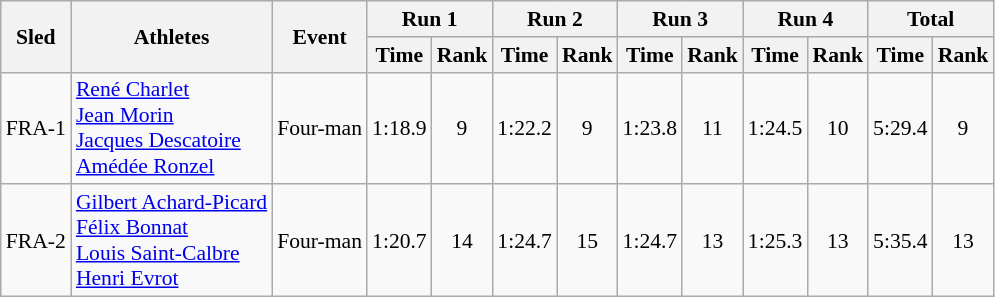<table class="wikitable" border="1" style="font-size:90%">
<tr>
<th rowspan="2">Sled</th>
<th rowspan="2">Athletes</th>
<th rowspan="2">Event</th>
<th colspan="2">Run 1</th>
<th colspan="2">Run 2</th>
<th colspan="2">Run 3</th>
<th colspan="2">Run 4</th>
<th colspan="2">Total</th>
</tr>
<tr>
<th>Time</th>
<th>Rank</th>
<th>Time</th>
<th>Rank</th>
<th>Time</th>
<th>Rank</th>
<th>Time</th>
<th>Rank</th>
<th>Time</th>
<th>Rank</th>
</tr>
<tr>
<td align="center">FRA-1</td>
<td><a href='#'>René Charlet</a><br><a href='#'>Jean Morin</a><br><a href='#'>Jacques Descatoire</a><br><a href='#'>Amédée Ronzel</a></td>
<td>Four-man</td>
<td align="center">1:18.9</td>
<td align="center">9</td>
<td align="center">1:22.2</td>
<td align="center">9</td>
<td align="center">1:23.8</td>
<td align="center">11</td>
<td align="center">1:24.5</td>
<td align="center">10</td>
<td align="center">5:29.4</td>
<td align="center">9</td>
</tr>
<tr>
<td align="center">FRA-2</td>
<td><a href='#'>Gilbert Achard-Picard</a><br><a href='#'>Félix Bonnat</a><br><a href='#'>Louis Saint-Calbre</a><br><a href='#'>Henri Evrot</a></td>
<td>Four-man</td>
<td align="center">1:20.7</td>
<td align="center">14</td>
<td align="center">1:24.7</td>
<td align="center">15</td>
<td align="center">1:24.7</td>
<td align="center">13</td>
<td align="center">1:25.3</td>
<td align="center">13</td>
<td align="center">5:35.4</td>
<td align="center">13</td>
</tr>
</table>
